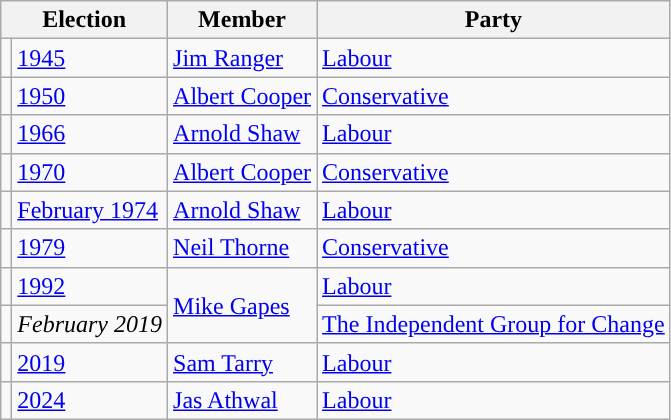<table class="wikitable">
<tr>
<th colspan="2">Election</th>
<th>Member</th>
<th>Party</th>
</tr>
<tr>
<td style="color:inherit;background-color: "></td>
<td><a href='#'>1945</a></td>
<td><a href='#'>Jim Ranger</a></td>
<td><a href='#'>Labour</a></td>
</tr>
<tr>
<td style="color:inherit;background-color: "></td>
<td><a href='#'>1950</a></td>
<td><a href='#'>Albert Cooper</a></td>
<td><a href='#'>Conservative</a></td>
</tr>
<tr>
<td style="color:inherit;background-color: "></td>
<td><a href='#'>1966</a></td>
<td><a href='#'>Arnold Shaw</a></td>
<td><a href='#'>Labour</a></td>
</tr>
<tr>
<td style="color:inherit;background-color: "></td>
<td><a href='#'>1970</a></td>
<td><a href='#'>Albert Cooper</a></td>
<td><a href='#'>Conservative</a></td>
</tr>
<tr>
<td style="color:inherit;background-color: "></td>
<td><a href='#'>February 1974</a></td>
<td><a href='#'>Arnold Shaw</a></td>
<td><a href='#'>Labour</a></td>
</tr>
<tr>
<td style="color:inherit;background-color: "></td>
<td><a href='#'>1979</a></td>
<td><a href='#'>Neil Thorne</a></td>
<td><a href='#'>Conservative</a></td>
</tr>
<tr>
<td style="color:inherit;background-color: "></td>
<td><a href='#'>1992</a></td>
<td rowspan="2"><a href='#'>Mike Gapes</a></td>
<td><a href='#'>Labour</a></td>
</tr>
<tr>
<td style="color:inherit;background-color: "></td>
<td><em>February 2019</em></td>
<td><a href='#'>The Independent Group for Change</a></td>
</tr>
<tr>
<td style="color:inherit;background-color: "></td>
<td><a href='#'>2019</a></td>
<td><a href='#'>Sam Tarry</a></td>
<td><a href='#'>Labour</a></td>
</tr>
<tr>
<td style="color:inherit;background-color: "></td>
<td><a href='#'>2024</a></td>
<td><a href='#'>Jas Athwal</a></td>
<td><a href='#'>Labour</a></td>
</tr>
</table>
